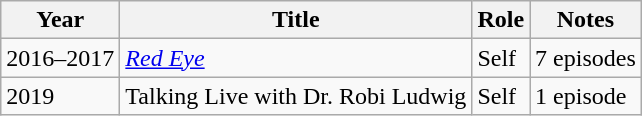<table class="wikitable">
<tr>
<th>Year</th>
<th>Title</th>
<th>Role</th>
<th>Notes</th>
</tr>
<tr>
<td>2016–2017</td>
<td><em><a href='#'>Red Eye</a></em></td>
<td>Self</td>
<td>7 episodes</td>
</tr>
<tr>
<td>2019</td>
<td>Talking Live with Dr. Robi Ludwig</td>
<td>Self</td>
<td>1 episode</td>
</tr>
</table>
